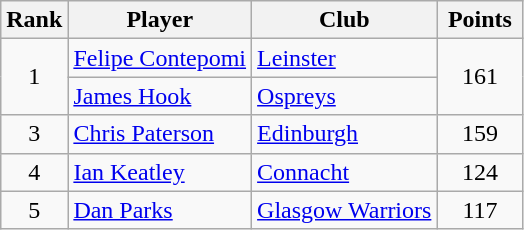<table class="wikitable" style="text-align:center">
<tr>
<th>Rank</th>
<th>Player</th>
<th>Club</th>
<th style="width:50px">Points</th>
</tr>
<tr>
<td rowspan=2>1</td>
<td style="text-align:left"> <a href='#'>Felipe Contepomi</a></td>
<td style="text-align:left"> <a href='#'>Leinster</a></td>
<td rowspan=2>161</td>
</tr>
<tr>
<td style="text-align:left"> <a href='#'>James Hook</a></td>
<td style="text-align:left"> <a href='#'>Ospreys</a></td>
</tr>
<tr>
<td>3</td>
<td style="text-align:left"> <a href='#'>Chris Paterson</a></td>
<td style="text-align:left"> <a href='#'>Edinburgh</a></td>
<td>159</td>
</tr>
<tr>
<td>4</td>
<td style="text-align:left"> <a href='#'>Ian Keatley</a></td>
<td style="text-align:left"> <a href='#'>Connacht</a></td>
<td>124</td>
</tr>
<tr>
<td>5</td>
<td style="text-align:left"> <a href='#'>Dan Parks</a></td>
<td style="text-align:left"> <a href='#'>Glasgow Warriors</a></td>
<td>117</td>
</tr>
</table>
